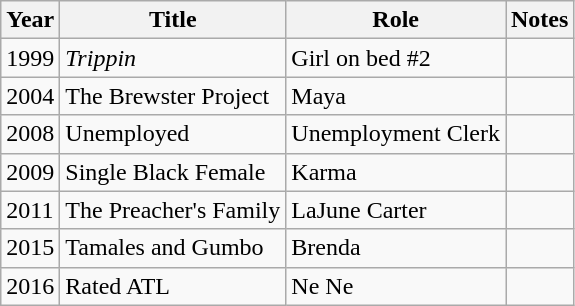<table class="wikitable sortable">
<tr>
<th>Year</th>
<th>Title</th>
<th>Role</th>
<th class="unsortable">Notes</th>
</tr>
<tr>
<td>1999</td>
<td><em>Trippin<strong></td>
<td>Girl on bed #2</td>
<td></td>
</tr>
<tr>
<td>2004</td>
<td></em>The Brewster Project<em></td>
<td>Maya</td>
<td></td>
</tr>
<tr>
<td>2008</td>
<td></em>Unemployed<em></td>
<td>Unemployment Clerk</td>
<td></td>
</tr>
<tr>
<td>2009</td>
<td></em>Single Black Female<em></td>
<td>Karma</td>
<td></td>
</tr>
<tr>
<td>2011</td>
<td></em>The Preacher's Family<em></td>
<td>LaJune Carter</td>
<td></td>
</tr>
<tr>
<td>2015</td>
<td></em>Tamales and Gumbo<em></td>
<td>Brenda</td>
<td></td>
</tr>
<tr>
<td>2016</td>
<td></em>Rated ATL<em></td>
<td>Ne Ne</td>
<td></td>
</tr>
</table>
